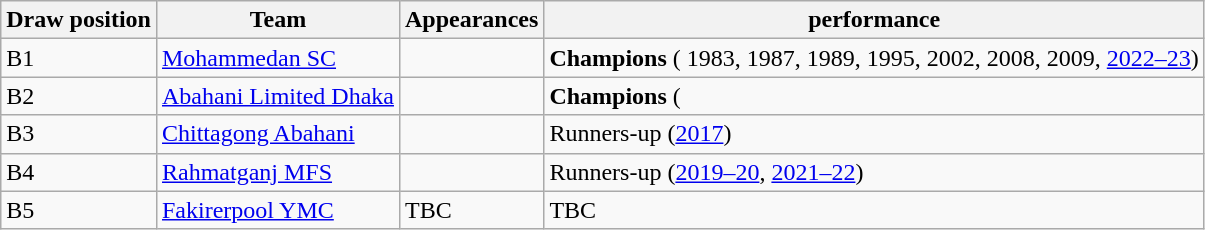<table class="wikitable">
<tr>
<th>Draw position</th>
<th>Team</th>
<th>Appearances</th>
<th> performance</th>
</tr>
<tr>
<td>B1</td>
<td style=white-space:nowrap><a href='#'>Mohammedan SC</a></td>
<td></td>
<td><strong>Champions</strong> ( 1983, 1987, 1989, 1995, 2002, 2008, 2009, <a href='#'>2022–23</a>)</td>
</tr>
<tr>
<td>B2</td>
<td style=white-space:nowrap><a href='#'>Abahani Limited Dhaka</a></td>
<td></td>
<td><strong>Champions</strong> (   </td>
</tr>
<tr>
<td>B3</td>
<td style=white-space:nowrap><a href='#'>Chittagong Abahani</a></td>
<td></td>
<td>Runners-up (<a href='#'>2017</a>)</td>
</tr>
<tr>
<td>B4</td>
<td style=white-space:nowrap><a href='#'>Rahmatganj MFS</a></td>
<td></td>
<td>Runners-up (<a href='#'>2019–20</a>, <a href='#'>2021–22</a>)</td>
</tr>
<tr>
<td>B5</td>
<td style=white-space:nowrap><a href='#'>Fakirerpool YMC</a></td>
<td>TBC</td>
<td>TBC</td>
</tr>
</table>
